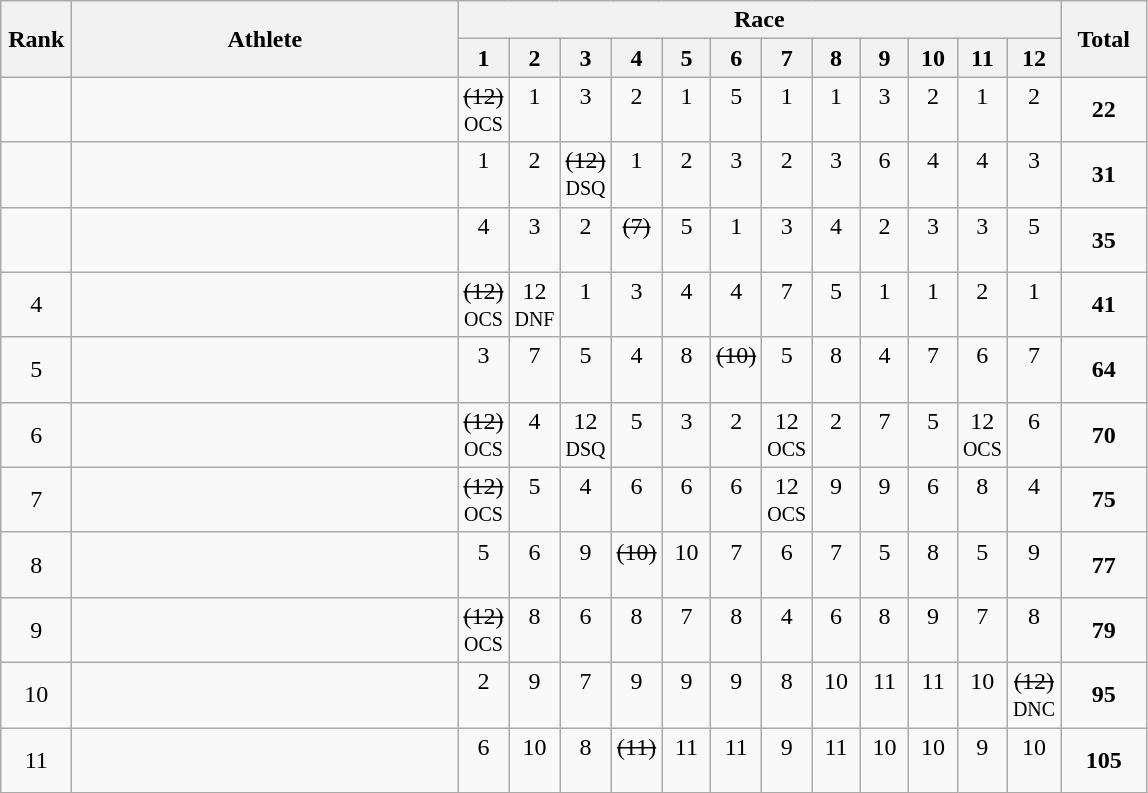<table | class="wikitable" style="text-align:center">
<tr>
<th rowspan="2" width=40>Rank</th>
<th rowspan="2" width=250>Athlete</th>
<th colspan="12">Race</th>
<th rowspan="2" width=50>Total</th>
</tr>
<tr>
<th width=25>1</th>
<th width=25>2</th>
<th width=25>3</th>
<th width=25>4</th>
<th width=25>5</th>
<th width=25>6</th>
<th width=25>7</th>
<th width=25>8</th>
<th width=25>9</th>
<th width=25>10</th>
<th width=25>11</th>
<th width=25>12</th>
</tr>
<tr>
<td></td>
<td align=left></td>
<td><s>(12)</s><br><small>OCS</small></td>
<td>1<br> </td>
<td>3<br> </td>
<td>2<br> </td>
<td>1<br> </td>
<td>5<br> </td>
<td>1<br> </td>
<td>1<br> </td>
<td>3<br> </td>
<td>2<br> </td>
<td>1<br> </td>
<td>2<br> </td>
<td><strong>22</strong></td>
</tr>
<tr>
<td></td>
<td align=left></td>
<td>1<br> </td>
<td>2<br> </td>
<td><s>(12)</s><br><small>DSQ</small></td>
<td>1<br> </td>
<td>2<br> </td>
<td>3<br> </td>
<td>2<br> </td>
<td>3<br> </td>
<td>6<br> </td>
<td>4<br> </td>
<td>4<br> </td>
<td>3<br> </td>
<td><strong>31</strong></td>
</tr>
<tr>
<td></td>
<td align=left></td>
<td>4<br> </td>
<td>3<br> </td>
<td>2<br> </td>
<td><s>(7)</s><br> </td>
<td>5<br> </td>
<td>1<br> </td>
<td>3<br> </td>
<td>4<br> </td>
<td>2<br> </td>
<td>3<br> </td>
<td>3<br> </td>
<td>5<br> </td>
<td><strong>35</strong></td>
</tr>
<tr>
<td>4</td>
<td align=left></td>
<td><s>(12)</s><br><small>OCS</small></td>
<td>12<br><small>DNF</small></td>
<td>1<br> </td>
<td>3<br> </td>
<td>4<br> </td>
<td>4<br> </td>
<td>7<br> </td>
<td>5<br> </td>
<td>1<br> </td>
<td>1<br> </td>
<td>2<br> </td>
<td>1<br> </td>
<td><strong>41</strong></td>
</tr>
<tr>
<td>5</td>
<td align=left></td>
<td>3<br> </td>
<td>7<br> </td>
<td>5<br> </td>
<td>4<br> </td>
<td>8<br> </td>
<td><s>(10)</s><br> </td>
<td>5<br> </td>
<td>8<br> </td>
<td>4<br> </td>
<td>7<br> </td>
<td>6<br> </td>
<td>7<br> </td>
<td><strong>64</strong></td>
</tr>
<tr>
<td>6</td>
<td align=left></td>
<td><s>(12)</s><br><small>OCS</small></td>
<td>4<br> </td>
<td>12<br><small>DSQ</small></td>
<td>5<br> </td>
<td>3<br> </td>
<td>2<br> </td>
<td>12<br><small>OCS</small></td>
<td>2<br> </td>
<td>7<br> </td>
<td>5<br> </td>
<td>12<br><small>OCS</small></td>
<td>6<br> </td>
<td><strong>70</strong></td>
</tr>
<tr>
<td>7</td>
<td align=left></td>
<td><s>(12)</s><br><small>OCS</small></td>
<td>5<br> </td>
<td>4<br> </td>
<td>6<br> </td>
<td>6<br> </td>
<td>6<br> </td>
<td>12<br><small>OCS</small></td>
<td>9<br> </td>
<td>9<br> </td>
<td>6<br> </td>
<td>8<br> </td>
<td>4<br> </td>
<td><strong>75</strong></td>
</tr>
<tr>
<td>8</td>
<td align=left></td>
<td>5<br> </td>
<td>6<br> </td>
<td>9<br> </td>
<td><s>(10)</s><br> </td>
<td>10<br> </td>
<td>7<br> </td>
<td>6<br> </td>
<td>7<br> </td>
<td>5<br> </td>
<td>8<br> </td>
<td>5<br> </td>
<td>9<br> </td>
<td><strong>77</strong></td>
</tr>
<tr>
<td>9</td>
<td align=left></td>
<td><s>(12)</s><br><small>OCS</small></td>
<td>8<br> </td>
<td>6<br> </td>
<td>8<br> </td>
<td>7<br> </td>
<td>8<br> </td>
<td>4<br> </td>
<td>6<br> </td>
<td>8<br> </td>
<td>9<br> </td>
<td>7<br> </td>
<td>8<br> </td>
<td><strong>79</strong></td>
</tr>
<tr>
<td>10</td>
<td align=left></td>
<td>2<br> </td>
<td>9<br> </td>
<td>7<br> </td>
<td>9<br> </td>
<td>9<br> </td>
<td>9<br> </td>
<td>8<br> </td>
<td>10<br> </td>
<td>11<br> </td>
<td>11<br> </td>
<td>10<br> </td>
<td><s>(12)</s><br><small>DNC</small></td>
<td><strong>95</strong></td>
</tr>
<tr>
<td>11</td>
<td align=left></td>
<td>6<br> </td>
<td>10<br> </td>
<td>8<br> </td>
<td><s>(11)</s><br> </td>
<td>11<br> </td>
<td>11<br> </td>
<td>9<br> </td>
<td>11<br> </td>
<td>10<br> </td>
<td>10<br> </td>
<td>9<br> </td>
<td>10<br> </td>
<td><strong>105</strong></td>
</tr>
</table>
